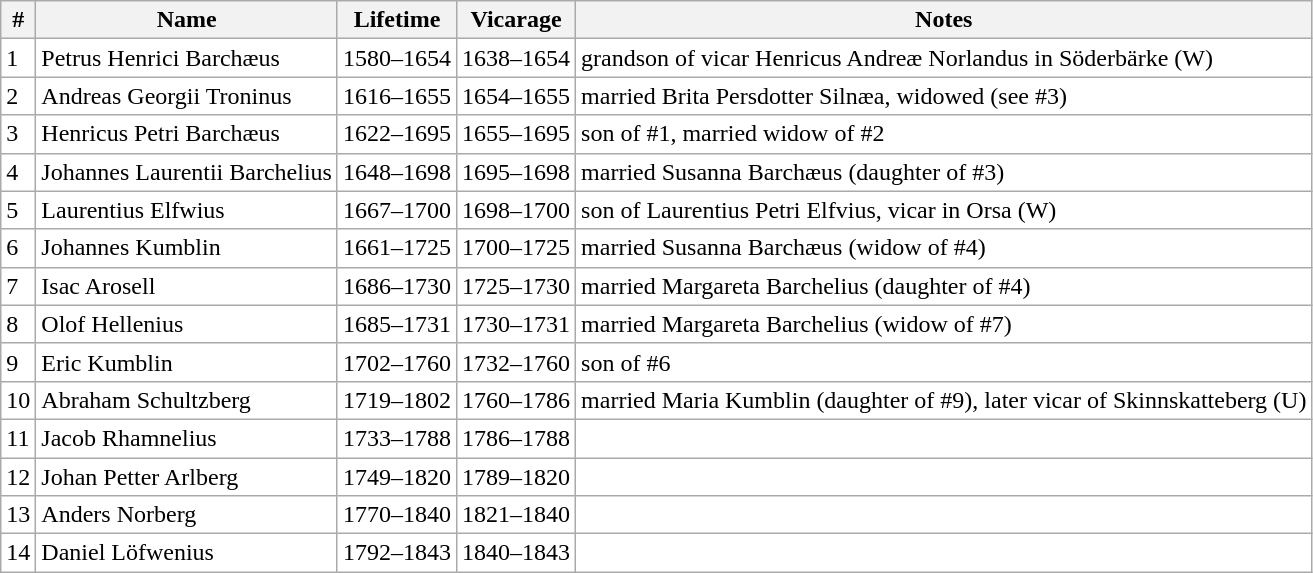<table class="wikitable" style="background-color:white">
<tr>
<th>#</th>
<th>Name</th>
<th>Lifetime</th>
<th>Vicarage</th>
<th>Notes</th>
</tr>
<tr>
<td>1</td>
<td>Petrus Henrici Barchæus</td>
<td> 1580–1654</td>
<td>1638–1654</td>
<td>grandson of vicar Henricus Andreæ Norlandus in Söderbärke (W)</td>
</tr>
<tr>
<td>2</td>
<td>Andreas Georgii Troninus</td>
<td> 1616–1655</td>
<td>1654–1655</td>
<td>married Brita Persdotter Silnæa, widowed (see #3)</td>
</tr>
<tr>
<td>3</td>
<td>Henricus Petri Barchæus</td>
<td>1622–1695</td>
<td>1655–1695</td>
<td>son of #1, married widow of #2</td>
</tr>
<tr>
<td>4</td>
<td>Johannes Laurentii Barchelius</td>
<td>1648–1698</td>
<td>1695–1698</td>
<td>married Susanna Barchæus (daughter of #3)</td>
</tr>
<tr>
<td>5</td>
<td>Laurentius Elfwius</td>
<td>1667–1700</td>
<td>1698–1700</td>
<td>son of Laurentius Petri Elfvius, vicar in Orsa (W)</td>
</tr>
<tr>
<td>6</td>
<td>Johannes Kumblin</td>
<td>1661–1725</td>
<td>1700–1725</td>
<td>married Susanna Barchæus (widow of #4)</td>
</tr>
<tr>
<td>7</td>
<td>Isac Arosell</td>
<td>1686–1730</td>
<td>1725–1730</td>
<td>married Margareta Barchelius (daughter of #4)</td>
</tr>
<tr>
<td>8</td>
<td>Olof Hellenius</td>
<td>1685–1731</td>
<td>1730–1731</td>
<td>married Margareta Barchelius (widow of #7)</td>
</tr>
<tr>
<td>9</td>
<td>Eric Kumblin</td>
<td>1702–1760</td>
<td>1732–1760</td>
<td>son of #6</td>
</tr>
<tr>
<td>10</td>
<td>Abraham Schultzberg</td>
<td>1719–1802</td>
<td>1760–1786</td>
<td>married Maria Kumblin (daughter of #9), later vicar of Skinnskatteberg (U)</td>
</tr>
<tr>
<td>11</td>
<td>Jacob Rhamnelius</td>
<td>1733–1788</td>
<td>1786–1788</td>
<td></td>
</tr>
<tr>
<td>12</td>
<td>Johan Petter Arlberg</td>
<td>1749–1820</td>
<td>1789–1820</td>
<td></td>
</tr>
<tr>
<td>13</td>
<td>Anders Norberg</td>
<td>1770–1840</td>
<td>1821–1840</td>
<td></td>
</tr>
<tr>
<td>14</td>
<td>Daniel Löfwenius</td>
<td>1792–1843</td>
<td>1840–1843</td>
<td></td>
</tr>
</table>
